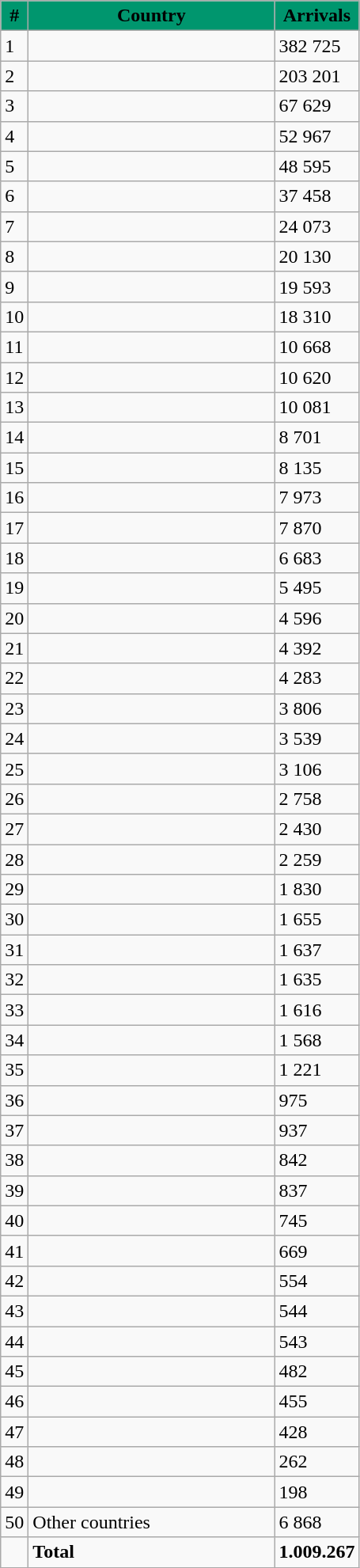<table class="wikitable">
<tr>
<th style="width:5px; background:#00966E;">#</th>
<th style="width:200px; background:#00966E;">Country</th>
<th style="width:10px; background:#00966E;">Arrivals</th>
</tr>
<tr>
<td>1</td>
<td></td>
<td>382 725</td>
</tr>
<tr>
<td>2</td>
<td></td>
<td>203 201</td>
</tr>
<tr>
<td>3</td>
<td></td>
<td>67 629</td>
</tr>
<tr>
<td>4</td>
<td></td>
<td>52 967</td>
</tr>
<tr>
<td>5</td>
<td></td>
<td>48 595</td>
</tr>
<tr>
<td>6</td>
<td></td>
<td>37 458</td>
</tr>
<tr>
<td>7</td>
<td></td>
<td>24 073</td>
</tr>
<tr>
<td>8</td>
<td></td>
<td>20 130</td>
</tr>
<tr>
<td>9</td>
<td></td>
<td>19 593</td>
</tr>
<tr>
<td>10</td>
<td></td>
<td>18 310</td>
</tr>
<tr>
<td>11</td>
<td></td>
<td>10 668</td>
</tr>
<tr>
<td>12</td>
<td></td>
<td>10 620</td>
</tr>
<tr>
<td>13</td>
<td></td>
<td>10 081</td>
</tr>
<tr>
<td>14</td>
<td></td>
<td>8 701</td>
</tr>
<tr>
<td>15</td>
<td></td>
<td>8 135</td>
</tr>
<tr>
<td>16</td>
<td></td>
<td>7 973</td>
</tr>
<tr>
<td>17</td>
<td></td>
<td>7 870</td>
</tr>
<tr>
<td>18</td>
<td></td>
<td>6 683</td>
</tr>
<tr>
<td>19</td>
<td></td>
<td>5 495</td>
</tr>
<tr>
<td>20</td>
<td></td>
<td>4 596</td>
</tr>
<tr>
<td>21</td>
<td></td>
<td>4 392</td>
</tr>
<tr>
<td>22</td>
<td></td>
<td>4 283</td>
</tr>
<tr>
<td>23</td>
<td></td>
<td>3 806</td>
</tr>
<tr>
<td>24</td>
<td></td>
<td>3 539</td>
</tr>
<tr>
<td>25</td>
<td></td>
<td>3 106</td>
</tr>
<tr>
<td>26</td>
<td></td>
<td>2 758</td>
</tr>
<tr>
<td>27</td>
<td></td>
<td>2 430</td>
</tr>
<tr>
<td>28</td>
<td></td>
<td>2 259</td>
</tr>
<tr>
<td>29</td>
<td></td>
<td>1 830</td>
</tr>
<tr>
<td>30</td>
<td></td>
<td>1 655</td>
</tr>
<tr>
<td>31</td>
<td></td>
<td>1 637</td>
</tr>
<tr>
<td>32</td>
<td></td>
<td>1 635</td>
</tr>
<tr>
<td>33</td>
<td></td>
<td>1 616</td>
</tr>
<tr>
<td>34</td>
<td></td>
<td>1 568</td>
</tr>
<tr>
<td>35</td>
<td></td>
<td>1 221</td>
</tr>
<tr>
<td>36</td>
<td></td>
<td>975</td>
</tr>
<tr>
<td>37</td>
<td></td>
<td>937</td>
</tr>
<tr>
<td>38</td>
<td></td>
<td>842</td>
</tr>
<tr>
<td>39</td>
<td></td>
<td>837</td>
</tr>
<tr>
<td>40</td>
<td></td>
<td>745</td>
</tr>
<tr>
<td>41</td>
<td></td>
<td>669</td>
</tr>
<tr>
<td>42</td>
<td></td>
<td>554</td>
</tr>
<tr>
<td>43</td>
<td></td>
<td>544</td>
</tr>
<tr>
<td>44</td>
<td></td>
<td>543</td>
</tr>
<tr>
<td>45</td>
<td></td>
<td>482</td>
</tr>
<tr>
<td>46</td>
<td></td>
<td>455</td>
</tr>
<tr>
<td>47</td>
<td></td>
<td>428</td>
</tr>
<tr>
<td>48</td>
<td></td>
<td>262</td>
</tr>
<tr>
<td>49</td>
<td></td>
<td>198</td>
</tr>
<tr>
<td>50</td>
<td>Other countries</td>
<td>6 868</td>
</tr>
<tr>
<td></td>
<td><strong>Total </strong></td>
<td><strong>1.009.267</strong></td>
</tr>
</table>
